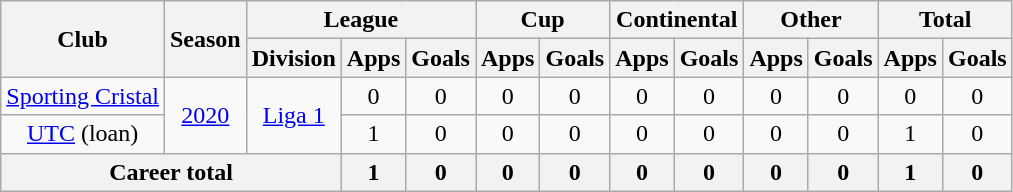<table class="wikitable" style="text-align: center">
<tr>
<th rowspan="2">Club</th>
<th rowspan="2">Season</th>
<th colspan="3">League</th>
<th colspan="2">Cup</th>
<th colspan="2">Continental</th>
<th colspan="2">Other</th>
<th colspan="2">Total</th>
</tr>
<tr>
<th>Division</th>
<th>Apps</th>
<th>Goals</th>
<th>Apps</th>
<th>Goals</th>
<th>Apps</th>
<th>Goals</th>
<th>Apps</th>
<th>Goals</th>
<th>Apps</th>
<th>Goals</th>
</tr>
<tr>
<td><a href='#'>Sporting Cristal</a></td>
<td rowspan="2"><a href='#'>2020</a></td>
<td rowspan="2"><a href='#'>Liga 1</a></td>
<td>0</td>
<td>0</td>
<td>0</td>
<td>0</td>
<td>0</td>
<td>0</td>
<td>0</td>
<td>0</td>
<td>0</td>
<td>0</td>
</tr>
<tr>
<td><a href='#'>UTC</a> (loan)</td>
<td>1</td>
<td>0</td>
<td>0</td>
<td>0</td>
<td>0</td>
<td>0</td>
<td>0</td>
<td>0</td>
<td>1</td>
<td>0</td>
</tr>
<tr>
<th colspan="3"><strong>Career total</strong></th>
<th>1</th>
<th>0</th>
<th>0</th>
<th>0</th>
<th>0</th>
<th>0</th>
<th>0</th>
<th>0</th>
<th>1</th>
<th>0</th>
</tr>
</table>
